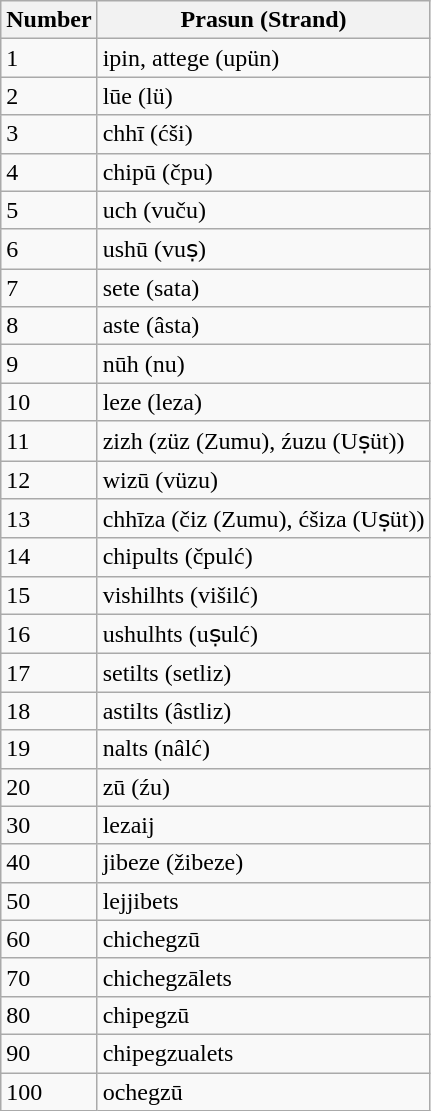<table class="wikitable">
<tr>
<th>Number</th>
<th>Prasun (Strand)</th>
</tr>
<tr>
<td>1</td>
<td>ipin, attege (upün)</td>
</tr>
<tr>
<td>2</td>
<td>lūe (lü)</td>
</tr>
<tr>
<td>3</td>
<td>chhī (ćši)</td>
</tr>
<tr>
<td>4</td>
<td>chipū (čpu)</td>
</tr>
<tr>
<td>5</td>
<td>uch (vuču)</td>
</tr>
<tr>
<td>6</td>
<td>ushū (vuṣ)</td>
</tr>
<tr>
<td>7</td>
<td>sete (sata)</td>
</tr>
<tr>
<td>8</td>
<td>aste (âsta)</td>
</tr>
<tr>
<td>9</td>
<td>nūh (nu)</td>
</tr>
<tr>
<td>10</td>
<td>leze (leza)</td>
</tr>
<tr>
<td>11</td>
<td>zizh (züz (Zumu), źuzu (Uṣüt))</td>
</tr>
<tr>
<td>12</td>
<td>wizū (vüzu)</td>
</tr>
<tr>
<td>13</td>
<td>chhīza (čiz (Zumu), ćšiza (Uṣüt))</td>
</tr>
<tr>
<td>14</td>
<td>chipults (čpulć)</td>
</tr>
<tr>
<td>15</td>
<td>vishilhts (višilć)</td>
</tr>
<tr>
<td>16</td>
<td>ushulhts (uṣulć)</td>
</tr>
<tr>
<td>17</td>
<td>setilts (setliz)</td>
</tr>
<tr>
<td>18</td>
<td>astilts (âstliz)</td>
</tr>
<tr>
<td>19</td>
<td>nalts (nâlć)</td>
</tr>
<tr>
<td>20</td>
<td>zū (źu)</td>
</tr>
<tr>
<td>30</td>
<td>lezaij</td>
</tr>
<tr>
<td>40</td>
<td>jibeze (žibeze)</td>
</tr>
<tr>
<td>50</td>
<td>lejjibets</td>
</tr>
<tr>
<td>60</td>
<td>chichegzū</td>
</tr>
<tr>
<td>70</td>
<td>chichegzālets</td>
</tr>
<tr>
<td>80</td>
<td>chipegzū</td>
</tr>
<tr>
<td>90</td>
<td>chipegzualets</td>
</tr>
<tr>
<td>100</td>
<td>ochegzū</td>
</tr>
</table>
